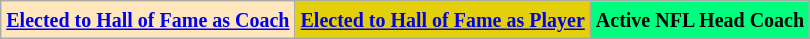<table class="wikitable">
<tr>
<td bgcolor="#FFE6BD"><small><strong><a href='#'>Elected to Hall of Fame as Coach</a></strong></small></td>
<td bgcolor="#E4D00A"><small><strong><a href='#'>Elected to Hall of Fame as Player</a></strong></small></td>
<td bgcolor="#00ff7f"><small><strong>Active NFL Head Coach</strong></small></td>
</tr>
</table>
